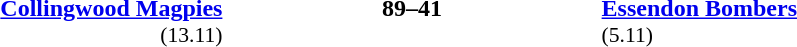<table width="100%" cellspacing="0" cellpadding="0">
<tr>
<td width=40% align=right><strong><a href='#'>Collingwood Magpies</a></strong></td>
<td align=center width="20"%><strong>89–41</strong></td>
<td width=40%><strong><a href='#'>Essendon Bombers</a></strong></td>
</tr>
<tr style=font-size:90%>
<td align=right>(13.11)</td>
<td align=center></td>
<td align=left>(5.11)</td>
</tr>
</table>
